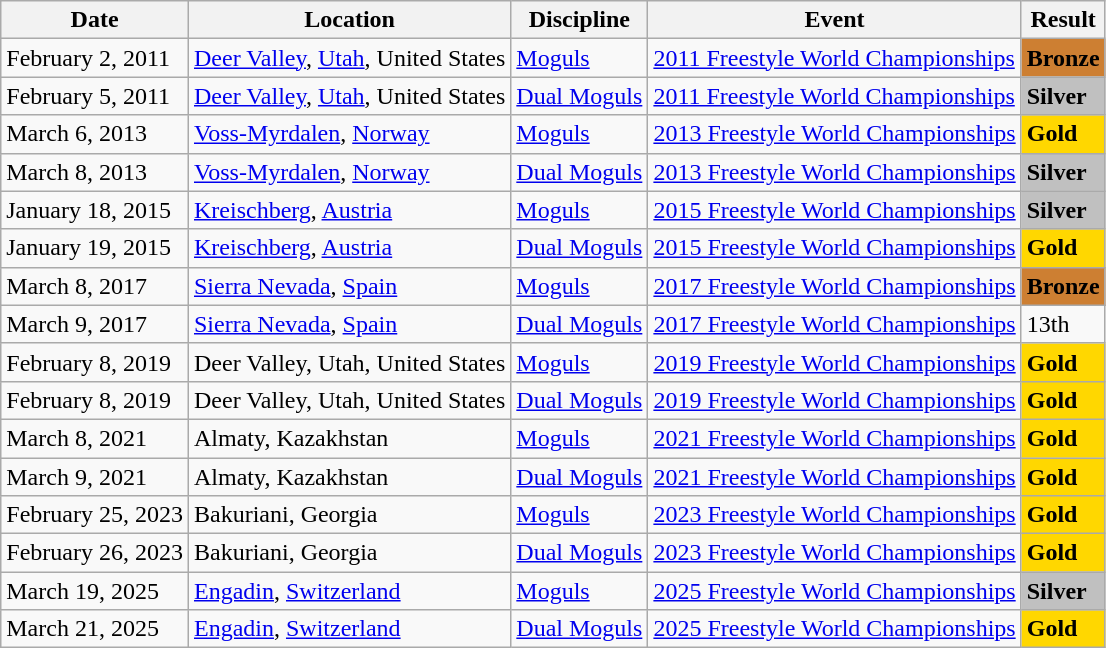<table class=wikitable>
<tr>
<th>Date</th>
<th>Location</th>
<th>Discipline</th>
<th>Event</th>
<th>Result</th>
</tr>
<tr>
<td>February 2, 2011</td>
<td><a href='#'>Deer Valley</a>, <a href='#'>Utah</a>, United States</td>
<td><a href='#'>Moguls</a></td>
<td><a href='#'>2011 Freestyle World Championships</a></td>
<td style="background-color: #CD7F32"><strong>Bronze</strong></td>
</tr>
<tr>
<td>February 5, 2011</td>
<td><a href='#'>Deer Valley</a>, <a href='#'>Utah</a>, United States</td>
<td><a href='#'>Dual Moguls</a></td>
<td><a href='#'>2011 Freestyle World Championships</a></td>
<td style="background-color: silver"><strong>Silver</strong></td>
</tr>
<tr>
<td>March 6, 2013</td>
<td><a href='#'>Voss-Myrdalen</a>, <a href='#'>Norway</a></td>
<td><a href='#'>Moguls</a></td>
<td><a href='#'>2013 Freestyle World Championships</a></td>
<td style="background-color: gold"><strong>Gold</strong></td>
</tr>
<tr>
<td>March 8, 2013</td>
<td><a href='#'>Voss-Myrdalen</a>, <a href='#'>Norway</a></td>
<td><a href='#'>Dual Moguls</a></td>
<td><a href='#'>2013 Freestyle World Championships</a></td>
<td style="background-color: silver"><strong>Silver</strong></td>
</tr>
<tr>
<td>January 18, 2015</td>
<td><a href='#'>Kreischberg</a>, <a href='#'>Austria</a></td>
<td><a href='#'>Moguls</a></td>
<td><a href='#'>2015 Freestyle World Championships</a></td>
<td style="background-color: silver"><strong>Silver</strong></td>
</tr>
<tr>
<td>January 19, 2015</td>
<td><a href='#'>Kreischberg</a>, <a href='#'>Austria</a></td>
<td><a href='#'>Dual Moguls</a></td>
<td><a href='#'>2015 Freestyle World Championships</a></td>
<td style="background-color: gold"><strong>Gold</strong></td>
</tr>
<tr>
<td>March 8, 2017</td>
<td><a href='#'>Sierra Nevada</a>, <a href='#'>Spain</a></td>
<td><a href='#'>Moguls</a></td>
<td><a href='#'>2017 Freestyle World Championships</a></td>
<td style="background-color: #CD7F32"><strong>Bronze</strong></td>
</tr>
<tr>
<td>March 9, 2017</td>
<td><a href='#'>Sierra Nevada</a>, <a href='#'>Spain</a></td>
<td><a href='#'>Dual Moguls</a></td>
<td><a href='#'>2017 Freestyle World Championships</a></td>
<td>13th</td>
</tr>
<tr>
<td>February 8, 2019</td>
<td>Deer Valley, Utah, United States</td>
<td><a href='#'>Moguls</a></td>
<td><a href='#'>2019 Freestyle World Championships</a></td>
<td style="background-color: gold"><strong>Gold</strong></td>
</tr>
<tr>
<td>February 8, 2019</td>
<td>Deer Valley, Utah, United States</td>
<td><a href='#'>Dual Moguls</a></td>
<td><a href='#'>2019 Freestyle World Championships</a></td>
<td style="background-color: gold"><strong>Gold</strong></td>
</tr>
<tr>
<td>March 8, 2021</td>
<td>Almaty, Kazakhstan</td>
<td><a href='#'>Moguls</a></td>
<td><a href='#'>2021 Freestyle World Championships</a></td>
<td style="background-color: gold"><strong>Gold</strong></td>
</tr>
<tr>
<td>March 9, 2021</td>
<td>Almaty, Kazakhstan</td>
<td><a href='#'>Dual Moguls</a></td>
<td><a href='#'>2021 Freestyle World Championships</a></td>
<td style="background-color: gold"><strong>Gold</strong></td>
</tr>
<tr>
<td>February 25, 2023</td>
<td>Bakuriani, Georgia</td>
<td><a href='#'>Moguls</a></td>
<td><a href='#'>2023 Freestyle World Championships</a></td>
<td style="background-color: gold"><strong>Gold</strong></td>
</tr>
<tr>
<td>February 26, 2023</td>
<td>Bakuriani, Georgia</td>
<td><a href='#'>Dual Moguls</a></td>
<td><a href='#'>2023 Freestyle World Championships</a></td>
<td style="background-color: gold"><strong>Gold</strong></td>
</tr>
<tr>
<td>March 19, 2025</td>
<td><a href='#'>Engadin</a>, <a href='#'>Switzerland</a></td>
<td><a href='#'>Moguls</a></td>
<td><a href='#'>2025 Freestyle World Championships</a></td>
<td style="background-color: silver"><strong>Silver</strong></td>
</tr>
<tr>
<td>March 21, 2025</td>
<td><a href='#'>Engadin</a>, <a href='#'>Switzerland</a></td>
<td><a href='#'>Dual Moguls</a></td>
<td><a href='#'>2025 Freestyle World Championships</a></td>
<td style="background-color: gold"><strong>Gold</strong></td>
</tr>
</table>
